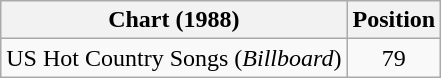<table class="wikitable">
<tr>
<th>Chart (1988)</th>
<th>Position</th>
</tr>
<tr>
<td>US Hot Country Songs (<em>Billboard</em>)</td>
<td align="center">79</td>
</tr>
</table>
